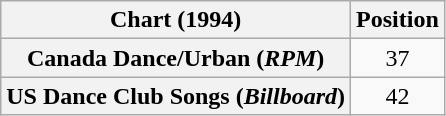<table class="wikitable plainrowheaders sortable" style="text-align:center;">
<tr>
<th scope="col">Chart (1994)</th>
<th scope="col">Position</th>
</tr>
<tr>
<th scope="row">Canada Dance/Urban (<em>RPM</em>)<br></th>
<td style="text-align:center;">37</td>
</tr>
<tr>
<th scope="row">US Dance Club Songs (<em>Billboard</em>)<br></th>
<td style="text-align:center;">42</td>
</tr>
</table>
